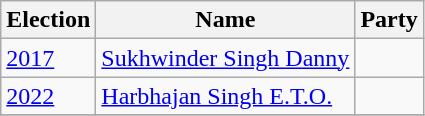<table class="wikitable sortable">
<tr>
<th>Election</th>
<th>Name</th>
<th colspan="2">Party</th>
</tr>
<tr>
<td><a href='#'>2017</a></td>
<td><a href='#'>Sukhwinder Singh Danny</a></td>
<td></td>
</tr>
<tr>
<td><a href='#'>2022</a></td>
<td><a href='#'>Harbhajan Singh E.T.O.</a></td>
<td></td>
</tr>
<tr>
</tr>
</table>
